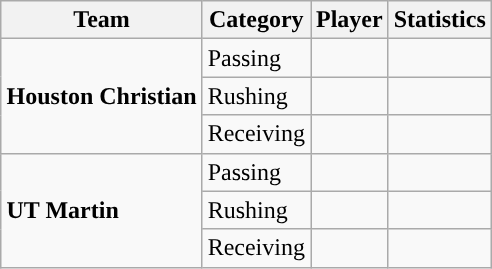<table class="wikitable" style="float: right;">
<tr>
<th>Team</th>
<th>Category</th>
<th>Player</th>
<th>Statistics</th>
</tr>
<tr>
<td rowspan=3><strong>Houston Christian</strong></td>
<td>Passing</td>
<td></td>
<td></td>
</tr>
<tr>
<td>Rushing</td>
<td></td>
<td></td>
</tr>
<tr>
<td>Receiving</td>
<td></td>
<td></td>
</tr>
<tr>
<td rowspan=3><strong>UT Martin</strong></td>
<td>Passing</td>
<td></td>
<td></td>
</tr>
<tr>
<td>Rushing</td>
<td></td>
<td></td>
</tr>
<tr>
<td>Receiving</td>
<td></td>
<td></td>
</tr>
</table>
